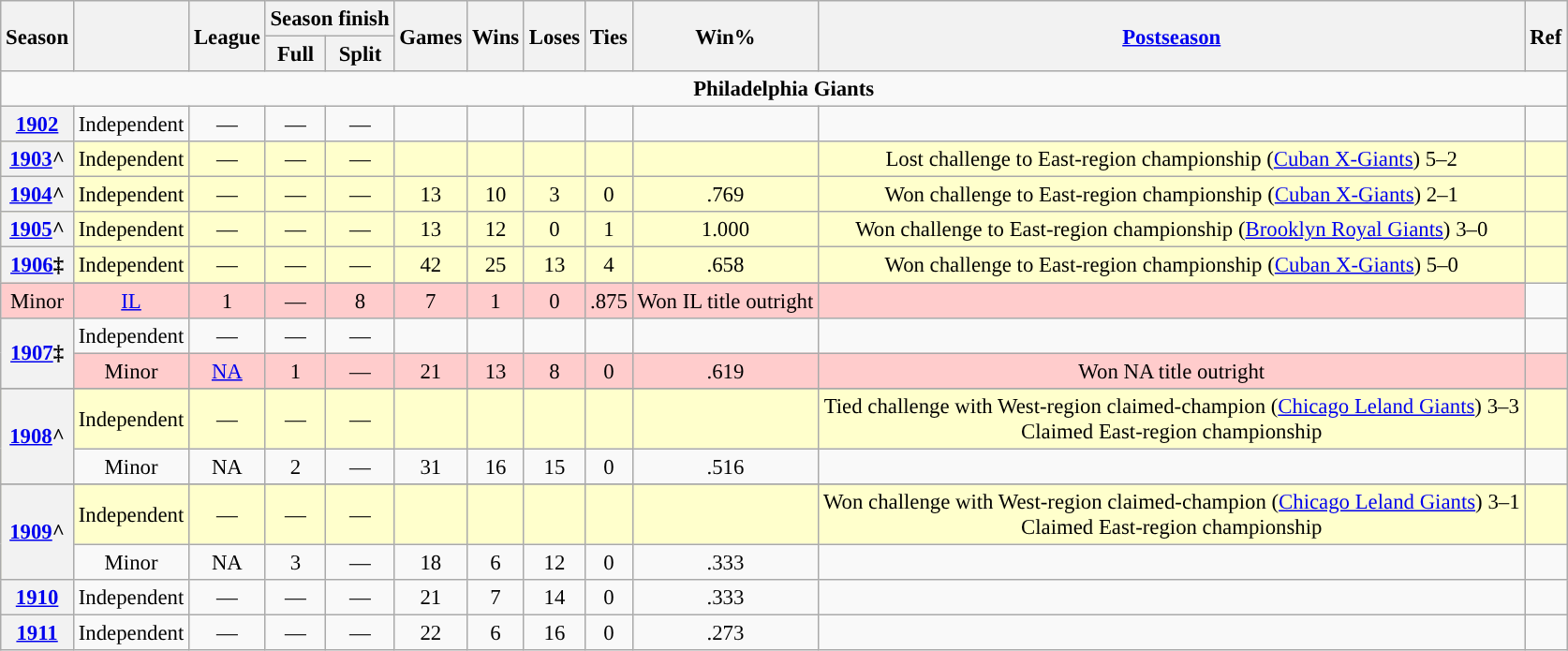<table class="wikitable sortable" style="text-align:center; font-size:95%">
<tr>
<th rowspan="2">Season</th>
<th rowspan="2"></th>
<th rowspan="2">League</th>
<th colspan="2">Season finish</th>
<th rowspan="2">Games</th>
<th rowspan="2">Wins</th>
<th rowspan="2">Loses</th>
<th rowspan="2">Ties</th>
<th rowspan="2">Win%</th>
<th rowspan="2"><a href='#'>Postseason</a></th>
<th rowspan="2">Ref</th>
</tr>
<tr>
<th>Full</th>
<th>Split</th>
</tr>
<tr>
<td align="center" colspan="12"><strong>Philadelphia Giants</strong></td>
</tr>
<tr>
<th><a href='#'>1902</a></th>
<td>Independent</td>
<td>—</td>
<td>—</td>
<td>—</td>
<td></td>
<td></td>
<td></td>
<td></td>
<td></td>
<td></td>
<td></td>
</tr>
<tr bgcolor="#FFFFCC">
<th><a href='#'>1903</a>^</th>
<td>Independent</td>
<td>—</td>
<td>—</td>
<td>—</td>
<td></td>
<td></td>
<td></td>
<td></td>
<td></td>
<td>Lost challenge to East-region championship (<a href='#'>Cuban X-Giants</a>) 5–2</td>
<td></td>
</tr>
<tr bgcolor="#FFFFCC">
<th><a href='#'>1904</a>^</th>
<td>Independent</td>
<td>—</td>
<td>—</td>
<td>—</td>
<td>13</td>
<td>10</td>
<td>3</td>
<td>0</td>
<td>.769</td>
<td>Won challenge to East-region championship (<a href='#'>Cuban X-Giants</a>) 2–1</td>
<td></td>
</tr>
<tr bgcolor="#FFFFCC">
<th><a href='#'>1905</a>^</th>
<td>Independent</td>
<td>—</td>
<td>—</td>
<td>—</td>
<td>13</td>
<td>12</td>
<td>0</td>
<td>1</td>
<td>1.000</td>
<td>Won challenge to East-region championship (<a href='#'>Brooklyn Royal Giants</a>) 3–0</td>
<td></td>
</tr>
<tr bgcolor="#FFFFCC">
<th rowspan="2"><a href='#'>1906</a>‡</th>
<td>Independent</td>
<td>—</td>
<td>—</td>
<td>—</td>
<td>42</td>
<td>25</td>
<td>13</td>
<td>4</td>
<td>.658</td>
<td>Won challenge to East-region championship (<a href='#'>Cuban X-Giants</a>) 5–0</td>
<td></td>
</tr>
<tr>
</tr>
<tr bgcolor="#FFCCCC">
<td>Minor</td>
<td><a href='#'>IL</a></td>
<td>1</td>
<td>—</td>
<td>8</td>
<td>7</td>
<td>1</td>
<td>0</td>
<td>.875</td>
<td>Won IL title outright</td>
<td></td>
</tr>
<tr>
<th rowspan="2"><a href='#'>1907</a>‡</th>
<td>Independent</td>
<td>—</td>
<td>—</td>
<td>—</td>
<td></td>
<td></td>
<td></td>
<td></td>
<td></td>
<td></td>
<td></td>
</tr>
<tr bgcolor="#FFCCCC">
<td>Minor</td>
<td><a href='#'>NA</a></td>
<td>1</td>
<td>—</td>
<td>21</td>
<td>13</td>
<td>8</td>
<td>0</td>
<td>.619</td>
<td>Won NA title outright</td>
<td></td>
</tr>
<tr>
</tr>
<tr bgcolor="#FFFFCC">
<th rowspan="2"><a href='#'>1908</a>^</th>
<td>Independent</td>
<td>—</td>
<td>—</td>
<td>—</td>
<td></td>
<td></td>
<td></td>
<td></td>
<td></td>
<td>Tied challenge with West-region claimed-champion (<a href='#'>Chicago Leland Giants</a>) 3–3<br>Claimed East-region championship</td>
<td></td>
</tr>
<tr>
<td>Minor</td>
<td>NA</td>
<td>2</td>
<td>—</td>
<td>31</td>
<td>16</td>
<td>15</td>
<td>0</td>
<td>.516</td>
<td></td>
<td></td>
</tr>
<tr>
</tr>
<tr bgcolor="#FFFFCC">
<th rowspan="2"><a href='#'>1909</a>^</th>
<td>Independent</td>
<td>—</td>
<td>—</td>
<td>—</td>
<td></td>
<td></td>
<td></td>
<td></td>
<td></td>
<td>Won challenge with West-region claimed-champion (<a href='#'>Chicago Leland Giants</a>) 3–1<br>Claimed East-region championship</td>
<td></td>
</tr>
<tr>
<td>Minor</td>
<td>NA</td>
<td>3</td>
<td>—</td>
<td>18</td>
<td>6</td>
<td>12</td>
<td>0</td>
<td>.333</td>
<td></td>
<td></td>
</tr>
<tr>
<th><a href='#'>1910</a></th>
<td>Independent</td>
<td>—</td>
<td>—</td>
<td>—</td>
<td>21</td>
<td>7</td>
<td>14</td>
<td>0</td>
<td>.333</td>
<td></td>
<td></td>
</tr>
<tr>
<th><a href='#'>1911</a></th>
<td>Independent</td>
<td>—</td>
<td>—</td>
<td>—</td>
<td>22</td>
<td>6</td>
<td>16</td>
<td>0</td>
<td>.273</td>
<td></td>
<td></td>
</tr>
</table>
